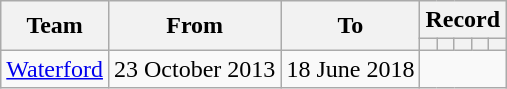<table class=wikitable style="text-align: center">
<tr>
<th rowspan=2>Team</th>
<th rowspan=2>From</th>
<th rowspan=2>To</th>
<th colspan=5>Record</th>
</tr>
<tr>
<th></th>
<th></th>
<th></th>
<th></th>
<th></th>
</tr>
<tr>
<td align=left><a href='#'>Waterford</a></td>
<td align=left>23 October 2013</td>
<td align=left>18 June 2018<br></td>
</tr>
</table>
